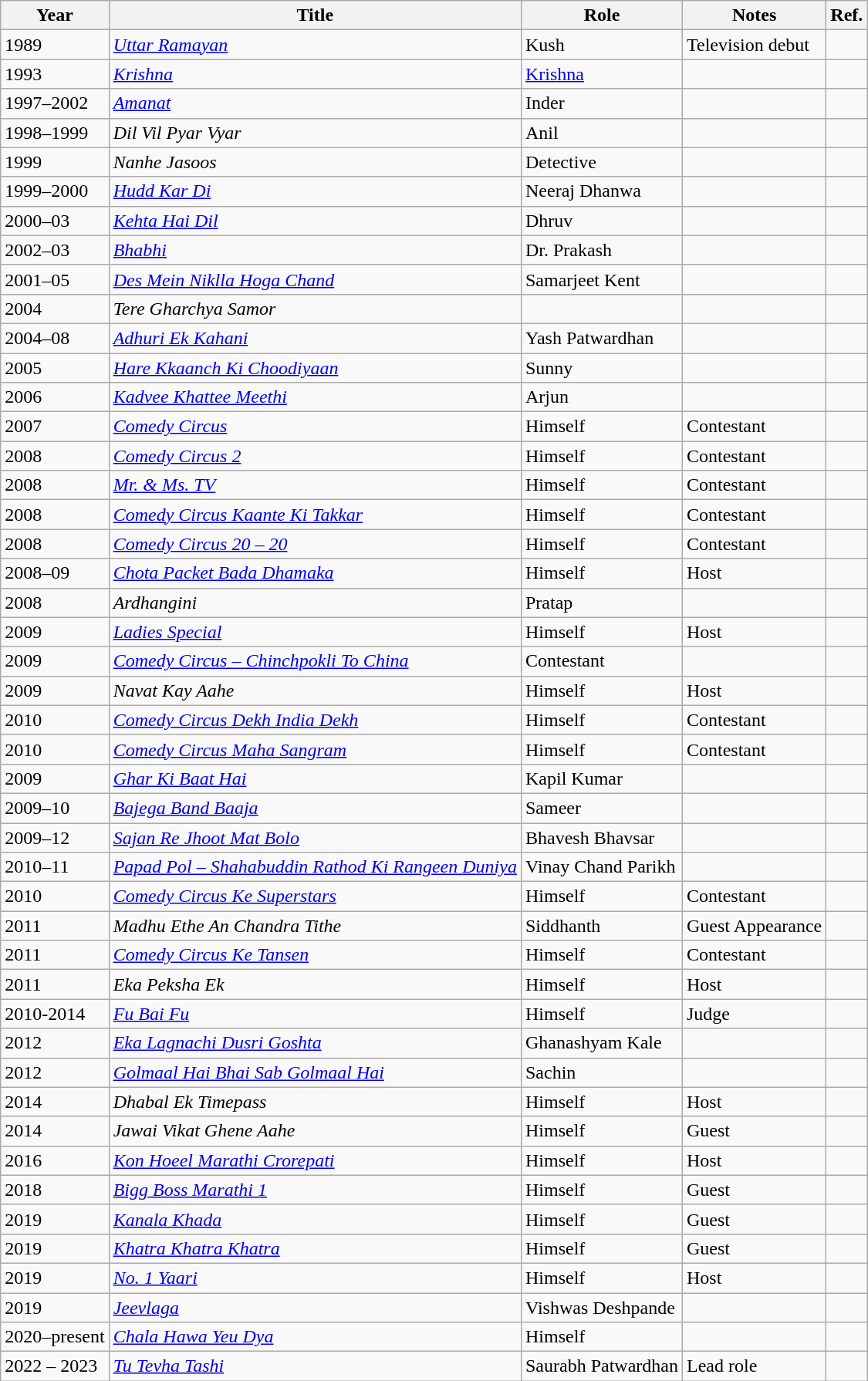<table class = "wikitable sortable">
<tr>
<th>Year</th>
<th>Title</th>
<th>Role</th>
<th>Notes</th>
<th>Ref.</th>
</tr>
<tr>
<td>1989</td>
<td><em><a href='#'>Uttar Ramayan</a></em></td>
<td>Kush</td>
<td>Television debut</td>
<td style="text-align:center;"></td>
</tr>
<tr>
<td>1993</td>
<td><em><a href='#'>Krishna</a></em></td>
<td><a href='#'>Krishna</a></td>
<td></td>
<td style="text-align:center;"></td>
</tr>
<tr>
<td>1997–2002</td>
<td><em><a href='#'>Amanat</a></em></td>
<td>Inder</td>
<td></td>
<td></td>
</tr>
<tr>
<td>1998–1999</td>
<td><em>Dil Vil Pyar Vyar</em></td>
<td>Anil</td>
<td></td>
<td></td>
</tr>
<tr>
<td>1999</td>
<td><em>Nanhe Jasoos</em></td>
<td>Detective</td>
<td></td>
<td></td>
</tr>
<tr>
<td>1999–2000</td>
<td><em><a href='#'>Hudd Kar Di</a></em></td>
<td>Neeraj Dhanwa</td>
<td></td>
<td></td>
</tr>
<tr>
<td>2000–03</td>
<td><em><a href='#'>Kehta Hai Dil</a></em></td>
<td>Dhruv</td>
<td></td>
<td></td>
</tr>
<tr>
<td>2002–03</td>
<td><em><a href='#'>Bhabhi</a></em></td>
<td>Dr. Prakash</td>
<td></td>
<td></td>
</tr>
<tr>
<td>2001–05</td>
<td><em><a href='#'>Des Mein Niklla Hoga Chand</a></em></td>
<td>Samarjeet Kent</td>
<td></td>
<td></td>
</tr>
<tr>
<td>2004</td>
<td><em>Tere Gharchya Samor</em></td>
<td></td>
<td></td>
<td></td>
</tr>
<tr>
<td>2004–08</td>
<td><em><a href='#'>Adhuri Ek Kahani</a></em></td>
<td>Yash Patwardhan</td>
<td></td>
<td></td>
</tr>
<tr>
<td>2005</td>
<td><em><a href='#'>Hare Kkaanch Ki Choodiyaan</a></em></td>
<td>Sunny</td>
<td></td>
<td></td>
</tr>
<tr>
<td>2006</td>
<td><em><a href='#'>Kadvee Khattee Meethi</a></em></td>
<td>Arjun</td>
<td></td>
<td></td>
</tr>
<tr>
<td>2007</td>
<td><em><a href='#'>Comedy Circus</a></em></td>
<td>Himself</td>
<td>Contestant</td>
<td></td>
</tr>
<tr>
<td>2008</td>
<td><em><a href='#'>Comedy Circus 2</a></em></td>
<td>Himself</td>
<td>Contestant</td>
<td></td>
</tr>
<tr>
<td>2008</td>
<td><em><a href='#'>Mr. & Ms. TV</a></em></td>
<td>Himself</td>
<td>Contestant</td>
<td style="text-align:center;"></td>
</tr>
<tr>
<td>2008</td>
<td><em><a href='#'>Comedy Circus Kaante Ki Takkar</a></em></td>
<td>Himself</td>
<td>Contestant</td>
<td></td>
</tr>
<tr>
<td>2008</td>
<td><em><a href='#'>Comedy Circus 20 – 20</a></em></td>
<td>Himself</td>
<td>Contestant</td>
<td></td>
</tr>
<tr>
<td>2008–09</td>
<td><em><a href='#'>Chota Packet Bada Dhamaka</a></em></td>
<td>Himself</td>
<td>Host</td>
<td></td>
</tr>
<tr>
<td>2008</td>
<td><em>Ardhangini</em></td>
<td>Pratap</td>
<td></td>
<td></td>
</tr>
<tr>
<td>2009</td>
<td><em><a href='#'>Ladies Special</a></em></td>
<td>Himself</td>
<td>Host</td>
<td></td>
</tr>
<tr>
<td>2009</td>
<td><em><a href='#'>Comedy Circus – Chinchpokli To China</a></em></td>
<td>Contestant</td>
<td></td>
<td></td>
</tr>
<tr>
<td>2009</td>
<td><em>Navat Kay Aahe</em></td>
<td>Himself</td>
<td>Host</td>
<td></td>
</tr>
<tr>
<td>2010</td>
<td><em><a href='#'>Comedy Circus Dekh India Dekh</a></em></td>
<td>Himself</td>
<td>Contestant</td>
<td></td>
</tr>
<tr>
<td>2010</td>
<td><em><a href='#'>Comedy Circus Maha Sangram</a></em></td>
<td>Himself</td>
<td>Contestant</td>
<td></td>
</tr>
<tr>
<td>2009</td>
<td><em><a href='#'>Ghar Ki Baat Hai</a></em></td>
<td>Kapil Kumar</td>
<td></td>
<td></td>
</tr>
<tr>
<td>2009–10</td>
<td><em><a href='#'>Bajega Band Baaja</a></em></td>
<td>Sameer</td>
<td></td>
<td></td>
</tr>
<tr>
<td>2009–12</td>
<td><em><a href='#'>Sajan Re Jhoot Mat Bolo</a></em></td>
<td>Bhavesh Bhavsar</td>
<td></td>
<td></td>
</tr>
<tr>
<td>2010–11</td>
<td><em><a href='#'>Papad Pol – Shahabuddin Rathod Ki Rangeen Duniya</a></em></td>
<td>Vinay Chand Parikh</td>
<td></td>
<td style="text-align:center;"></td>
</tr>
<tr>
<td>2010</td>
<td><em><a href='#'>Comedy Circus Ke Superstars</a></em></td>
<td>Himself</td>
<td>Contestant</td>
<td></td>
</tr>
<tr>
<td>2011</td>
<td><em>Madhu Ethe An Chandra Tithe</em></td>
<td>Siddhanth</td>
<td>Guest Appearance</td>
<td style="text-align:center;"></td>
</tr>
<tr>
<td>2011</td>
<td><em><a href='#'>Comedy Circus Ke Tansen</a></em></td>
<td>Himself</td>
<td>Contestant</td>
<td></td>
</tr>
<tr>
<td>2011</td>
<td><em>Eka Peksha Ek</em></td>
<td>Himself</td>
<td>Host</td>
<td style="text-align:center;"></td>
</tr>
<tr>
<td>2010-2014</td>
<td><em><a href='#'>Fu Bai Fu</a></em></td>
<td>Himself</td>
<td>Judge</td>
<td></td>
</tr>
<tr>
<td>2012</td>
<td><em><a href='#'>Eka Lagnachi Dusri Goshta</a></em></td>
<td>Ghanashyam Kale</td>
<td></td>
<td style="text-align:center;"></td>
</tr>
<tr>
<td>2012</td>
<td><em><a href='#'>Golmaal Hai Bhai Sab Golmaal Hai</a></em></td>
<td>Sachin</td>
<td></td>
<td style="text-align:center;"></td>
</tr>
<tr>
<td>2014</td>
<td><em>Dhabal Ek Timepass</em></td>
<td>Himself</td>
<td>Host</td>
<td style="text-align:center;"></td>
</tr>
<tr>
<td>2014</td>
<td><em>Jawai Vikat Ghene Aahe</em></td>
<td>Himself</td>
<td>Guest</td>
<td></td>
</tr>
<tr>
<td>2016</td>
<td><em><a href='#'>Kon Hoeel Marathi Crorepati</a></em></td>
<td>Himself</td>
<td>Host</td>
<td style="text-align:center;"></td>
</tr>
<tr>
<td>2018</td>
<td><em><a href='#'>Bigg Boss Marathi 1</a></em></td>
<td>Himself</td>
<td>Guest</td>
<td style="text-align:center;"></td>
</tr>
<tr>
<td>2019</td>
<td><em><a href='#'>Kanala Khada</a></em></td>
<td>Himself</td>
<td>Guest</td>
</tr>
<tr>
<td>2019</td>
<td><em><a href='#'>Khatra Khatra Khatra</a></em></td>
<td>Himself</td>
<td>Guest</td>
<td></td>
</tr>
<tr>
<td>2019</td>
<td><em><a href='#'>No. 1 Yaari</a></em></td>
<td>Himself</td>
<td>Host</td>
<td style="text-align:center;"></td>
</tr>
<tr>
<td>2019</td>
<td><em><a href='#'>Jeevlaga</a></em></td>
<td>Vishwas Deshpande</td>
<td></td>
<td style="text-align:center;"></td>
</tr>
<tr>
<td>2020–present</td>
<td><em><a href='#'>Chala Hawa Yeu Dya</a></em></td>
<td>Himself</td>
<td></td>
<td style="text-align:center;"></td>
</tr>
<tr>
<td>2022 – 2023</td>
<td><em><a href='#'>Tu Tevha Tashi</a></em></td>
<td>Saurabh Patwardhan</td>
<td>Lead role</td>
<td style="text-align:center;"></td>
</tr>
</table>
